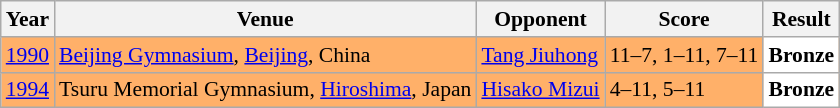<table class="sortable wikitable" style="font-size: 90%;">
<tr>
<th>Year</th>
<th>Venue</th>
<th>Opponent</th>
<th>Score</th>
<th>Result</th>
</tr>
<tr style="background:#FFB069">
<td align="center"><a href='#'>1990</a></td>
<td align="left"><a href='#'>Beijing Gymnasium</a>, <a href='#'>Beijing</a>, China</td>
<td align="left"> <a href='#'>Tang Jiuhong</a></td>
<td align="left">11–7, 1–11, 7–11</td>
<td style="text-align:left; background:white"> <strong>Bronze</strong></td>
</tr>
<tr style="background:#FFB069">
<td align="center"><a href='#'>1994</a></td>
<td align="left">Tsuru Memorial Gymnasium, <a href='#'>Hiroshima</a>, Japan</td>
<td align="left"> <a href='#'>Hisako Mizui</a></td>
<td align="left">4–11, 5–11</td>
<td style="text-align:left; background:white"> <strong>Bronze</strong></td>
</tr>
</table>
